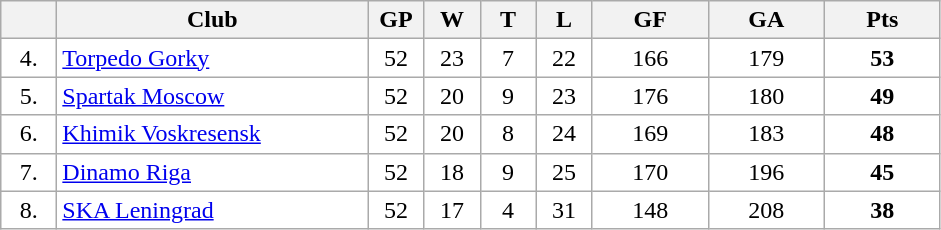<table class="wikitable">
<tr>
<th width="30"></th>
<th width="200">Club</th>
<th width="30">GP</th>
<th width="30">W</th>
<th width="30">T</th>
<th width="30">L</th>
<th width="70">GF</th>
<th width="70">GA</th>
<th width="70">Pts</th>
</tr>
<tr bgcolor="#FFFFFF" align="center">
<td>4.</td>
<td align="left"><a href='#'>Torpedo Gorky</a></td>
<td>52</td>
<td>23</td>
<td>7</td>
<td>22</td>
<td>166</td>
<td>179</td>
<td><strong>53</strong></td>
</tr>
<tr bgcolor="#FFFFFF" align="center">
<td>5.</td>
<td align="left"><a href='#'>Spartak Moscow</a></td>
<td>52</td>
<td>20</td>
<td>9</td>
<td>23</td>
<td>176</td>
<td>180</td>
<td><strong>49</strong></td>
</tr>
<tr bgcolor="#FFFFFF" align="center">
<td>6.</td>
<td align="left"><a href='#'>Khimik Voskresensk</a></td>
<td>52</td>
<td>20</td>
<td>8</td>
<td>24</td>
<td>169</td>
<td>183</td>
<td><strong>48</strong></td>
</tr>
<tr bgcolor="#FFFFFF" align="center">
<td>7.</td>
<td align="left"><a href='#'>Dinamo Riga</a></td>
<td>52</td>
<td>18</td>
<td>9</td>
<td>25</td>
<td>170</td>
<td>196</td>
<td><strong>45</strong></td>
</tr>
<tr bgcolor="#FFFFFF" align="center">
<td>8.</td>
<td align="left"><a href='#'>SKA Leningrad</a></td>
<td>52</td>
<td>17</td>
<td>4</td>
<td>31</td>
<td>148</td>
<td>208</td>
<td><strong>38</strong></td>
</tr>
</table>
